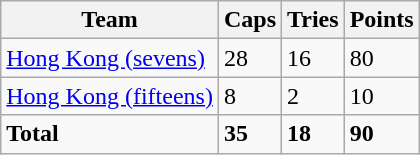<table class="wikitable">
<tr>
<th>Team</th>
<th>Caps</th>
<th>Tries</th>
<th>Points</th>
</tr>
<tr>
<td><a href='#'>Hong Kong (sevens)</a></td>
<td>28</td>
<td>16</td>
<td>80</td>
</tr>
<tr>
<td><a href='#'>Hong Kong (fifteens)</a></td>
<td>8</td>
<td>2</td>
<td>10</td>
</tr>
<tr>
<td><strong>Total</strong></td>
<td><strong>35</strong></td>
<td><strong>18</strong></td>
<td><strong>90</strong></td>
</tr>
</table>
